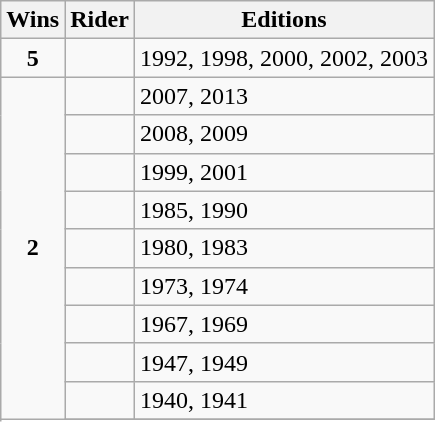<table class="wikitable">
<tr>
<th>Wins</th>
<th>Rider</th>
<th>Editions</th>
</tr>
<tr>
<td align=center><strong>5</strong></td>
<td></td>
<td>1992, 1998, 2000, 2002, 2003</td>
</tr>
<tr>
<td align=center rowspan= 10><strong>2</strong></td>
<td><em></em></td>
<td>2007, 2013</td>
</tr>
<tr>
<td><em></em></td>
<td>2008, 2009</td>
</tr>
<tr>
<td></td>
<td>1999, 2001</td>
</tr>
<tr>
<td></td>
<td>1985, 1990</td>
</tr>
<tr>
<td></td>
<td>1980, 1983</td>
</tr>
<tr>
<td></td>
<td>1973, 1974</td>
</tr>
<tr>
<td></td>
<td>1967, 1969</td>
</tr>
<tr>
<td></td>
<td>1947, 1949</td>
</tr>
<tr>
<td></td>
<td>1940, 1941</td>
</tr>
<tr>
</tr>
</table>
